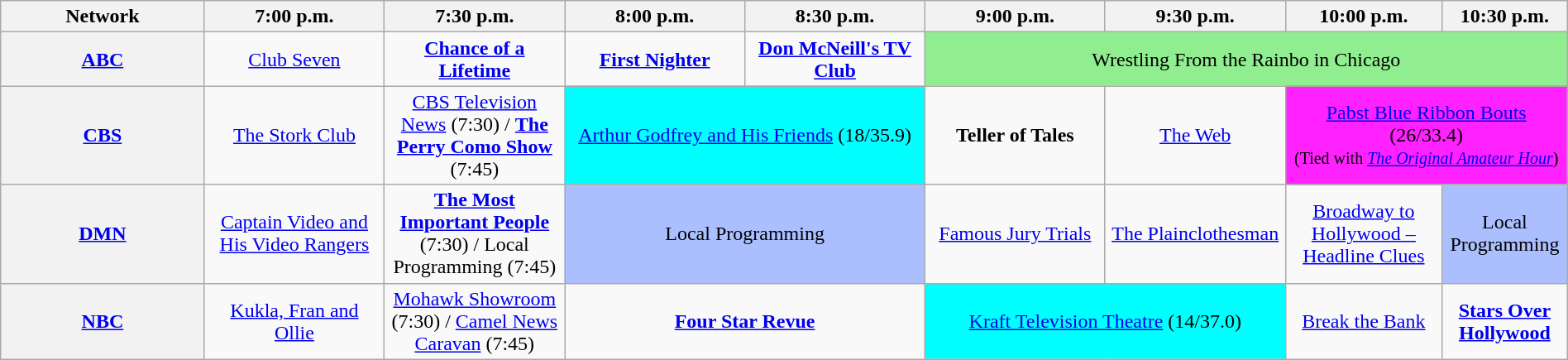<table class="wikitable" style="width:100%;margin-right:0;text-align:center">
<tr>
<th style="width:13%;">Network</th>
<th style="width:11.5%;">7:00 p.m.</th>
<th style="width:11.5%;">7:30 p.m.</th>
<th style="width:11.5%;">8:00 p.m.</th>
<th style="width:11.5%;">8:30 p.m.</th>
<th style="width:11.5%;">9:00 p.m.</th>
<th style="width:11.5%;">9:30 p.m.</th>
<th style="width:10%;">10:00 p.m.</th>
<th style="width:10%;">10:30 p.m.</th>
</tr>
<tr>
<th><a href='#'>ABC</a></th>
<td><a href='#'>Club Seven</a></td>
<td><strong><a href='#'>Chance of a Lifetime</a></strong></td>
<td><strong><a href='#'>First Nighter</a></strong></td>
<td><strong><a href='#'>Don McNeill's TV Club</a></strong></td>
<td colspan="4" bgcolor="lightgreen">Wrestling From the Rainbo in Chicago</td>
</tr>
<tr>
<th><a href='#'>CBS</a></th>
<td><a href='#'>The Stork Club</a></td>
<td><a href='#'>CBS Television News</a> (7:30) / <strong><a href='#'>The Perry Como Show</a></strong> (7:45)</td>
<td colspan="2" bgcolor="#00FFFF"><a href='#'>Arthur Godfrey and His Friends</a> (18/35.9)</td>
<td><strong>Teller of Tales</strong></td>
<td><a href='#'>The Web</a></td>
<td colspan="2" bgcolor="#FF22FF"><a href='#'>Pabst Blue Ribbon Bouts</a> (26/33.4)<br><small>(Tied with <em><a href='#'>The Original Amateur Hour</a></em>)</small></td>
</tr>
<tr>
<th><a href='#'>DMN</a></th>
<td><a href='#'>Captain Video and His Video Rangers</a></td>
<td><strong><a href='#'>The Most Important People</a></strong> (7:30) / Local Programming (7:45)</td>
<td colspan="2" bgcolor="ABBFFF">Local Programming</td>
<td><a href='#'>Famous Jury Trials</a></td>
<td><a href='#'>The Plainclothesman</a></td>
<td><a href='#'>Broadway to Hollywood – Headline Clues</a></td>
<td bgcolor="ABBFFF">Local Programming</td>
</tr>
<tr>
<th><a href='#'>NBC</a></th>
<td><a href='#'>Kukla, Fran and Ollie</a></td>
<td><a href='#'>Mohawk Showroom</a> (7:30) / <a href='#'>Camel News Caravan</a> (7:45)</td>
<td colspan="2"><strong><a href='#'>Four Star Revue</a></strong></td>
<td colspan="2" bgcolor="#00FFFF"><a href='#'>Kraft Television Theatre</a> (14/37.0)</td>
<td><a href='#'>Break the Bank</a></td>
<td><strong><a href='#'>Stars Over Hollywood</a></strong></td>
</tr>
</table>
